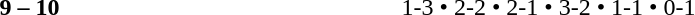<table>
<tr>
<th width=200></th>
<th width=80></th>
<th width=200></th>
<th width=220></th>
</tr>
<tr>
<td align=right></td>
<td align=center><strong>9 – 10</strong></td>
<td><strong></strong></td>
<td>1-3 • 2-2 • 2-1 • 3-2 • 1-1 • 0-1</td>
</tr>
</table>
